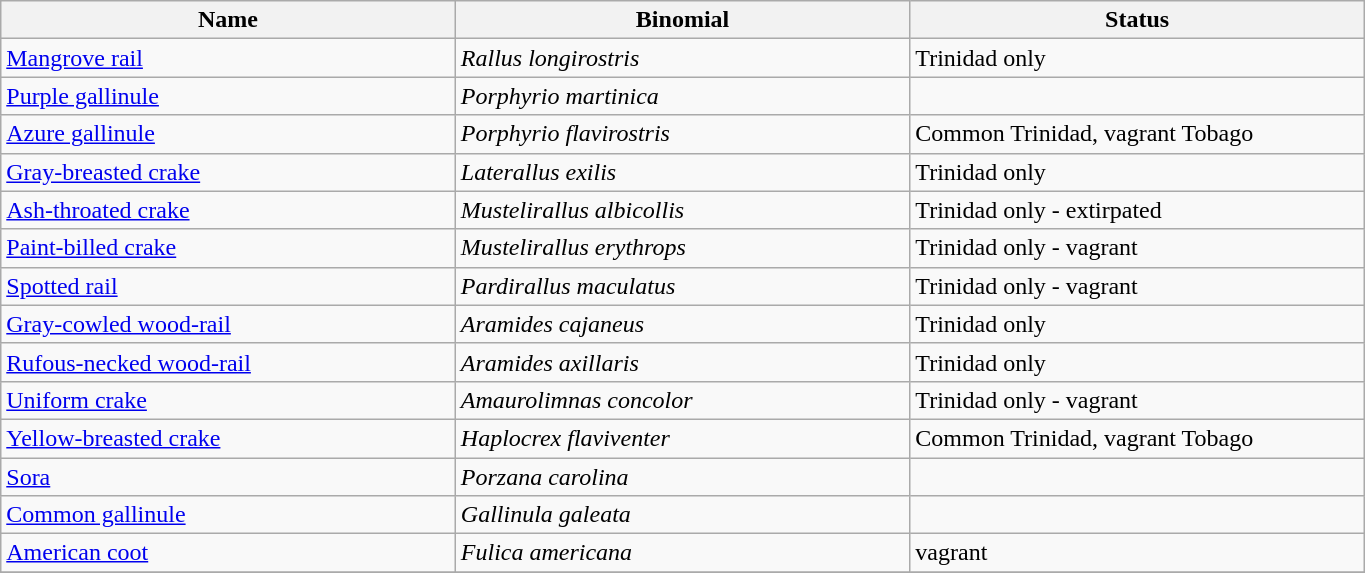<table width=72% class="wikitable">
<tr>
<th width=24%>Name</th>
<th width=24%>Binomial</th>
<th width=24%>Status</th>
</tr>
<tr>
<td><a href='#'>Mangrove rail</a></td>
<td><em>Rallus longirostris</em></td>
<td>Trinidad only</td>
</tr>
<tr>
<td><a href='#'>Purple gallinule</a></td>
<td><em>Porphyrio martinica</em></td>
<td></td>
</tr>
<tr>
<td><a href='#'>Azure gallinule</a></td>
<td><em>Porphyrio flavirostris</em></td>
<td>Common Trinidad, vagrant Tobago</td>
</tr>
<tr>
<td><a href='#'>Gray-breasted crake</a></td>
<td><em>Laterallus exilis</em></td>
<td>Trinidad only</td>
</tr>
<tr>
<td><a href='#'>Ash-throated crake</a></td>
<td><em>Mustelirallus albicollis</em></td>
<td>Trinidad only - extirpated</td>
</tr>
<tr>
<td><a href='#'>Paint-billed crake</a></td>
<td><em>Mustelirallus erythrops</em></td>
<td>Trinidad only - vagrant</td>
</tr>
<tr>
<td><a href='#'>Spotted rail</a></td>
<td><em>Pardirallus maculatus</em></td>
<td>Trinidad only - vagrant</td>
</tr>
<tr>
<td><a href='#'>Gray-cowled wood-rail</a></td>
<td><em>Aramides cajaneus</em></td>
<td>Trinidad only</td>
</tr>
<tr>
<td><a href='#'>Rufous-necked wood-rail</a></td>
<td><em>Aramides axillaris</em></td>
<td>Trinidad only</td>
</tr>
<tr>
<td><a href='#'>Uniform crake</a></td>
<td><em>Amaurolimnas concolor</em></td>
<td>Trinidad only - vagrant</td>
</tr>
<tr>
<td><a href='#'>Yellow-breasted crake</a></td>
<td><em>Haplocrex flaviventer</em></td>
<td>Common Trinidad, vagrant Tobago</td>
</tr>
<tr>
<td><a href='#'>Sora</a></td>
<td><em>Porzana carolina</em></td>
<td></td>
</tr>
<tr>
<td><a href='#'>Common gallinule</a></td>
<td><em>Gallinula galeata</em></td>
<td></td>
</tr>
<tr>
<td><a href='#'>American coot</a></td>
<td><em>Fulica americana</em></td>
<td>vagrant</td>
</tr>
<tr>
</tr>
</table>
